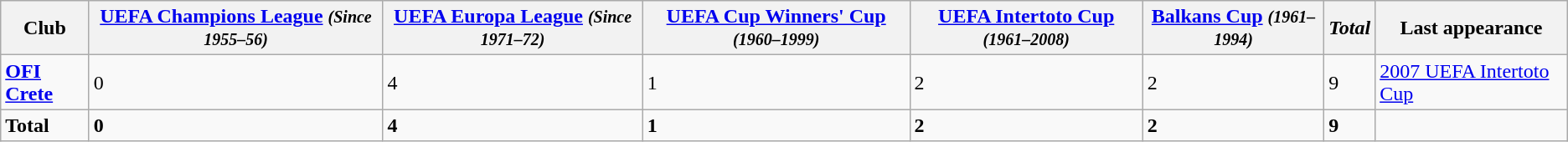<table class="wikitable sortable" style="text-align: left;">
<tr>
<th>Club</th>
<th><a href='#'>UEFA Champions League</a> <small><em>(Since 1955–56)</em></small></th>
<th><a href='#'>UEFA Europa League</a> <small><em>(Since 1971–72)</em></small></th>
<th><a href='#'>UEFA Cup Winners' Cup</a> <small><em>(1960–1999)</em></small></th>
<th><a href='#'>UEFA Intertoto Cup</a> <small><em>(1961–2008)</em></small></th>
<th><a href='#'>Balkans Cup</a> <small><em>(1961–1994)</em></small></th>
<th><em>Total</em></th>
<th>Last appearance</th>
</tr>
<tr>
<td><strong><a href='#'>OFI Crete</a></strong></td>
<td>0</td>
<td>4</td>
<td>1</td>
<td>2</td>
<td>2</td>
<td>9</td>
<td><a href='#'>2007 UEFA Intertoto Cup</a></td>
</tr>
<tr>
<td><strong>Total</strong></td>
<td><strong>0</strong></td>
<td><strong>4</strong></td>
<td><strong>1</strong></td>
<td><strong>2</strong></td>
<td><strong>2</strong></td>
<td><strong>9</strong></td>
<td></td>
</tr>
</table>
